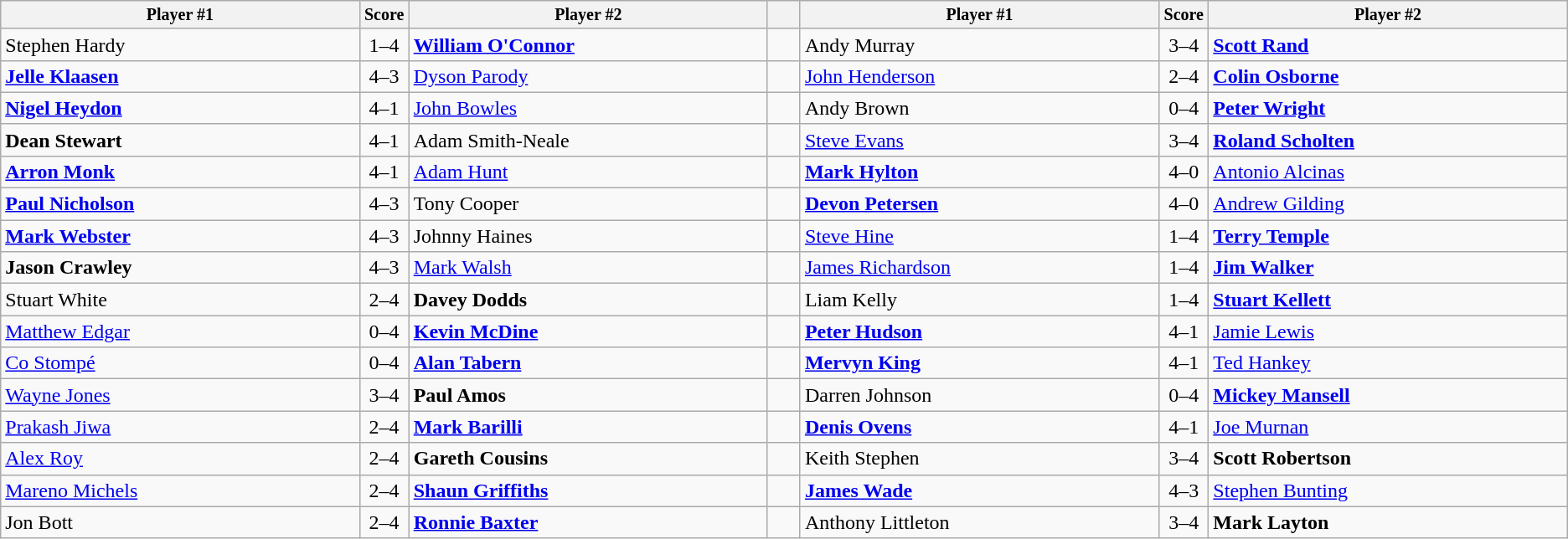<table class="wikitable">
<tr style="font-size:10pt;font-weight:bold">
<th style="width:22%;">Player #1</th>
<th width=3%>Score</th>
<th style="width:22%;">Player #2</th>
<th width=2%></th>
<th style="width:22%;">Player #1</th>
<th width=3%>Score</th>
<th style="width:22%;">Player #2</th>
</tr>
<tr>
<td> Stephen Hardy</td>
<td align=center>1–4</td>
<td> <strong><a href='#'>William O'Connor</a></strong></td>
<td></td>
<td> Andy Murray</td>
<td align=center>3–4</td>
<td> <strong><a href='#'>Scott Rand</a></strong></td>
</tr>
<tr>
<td> <strong><a href='#'>Jelle Klaasen</a></strong></td>
<td align=center>4–3</td>
<td> <a href='#'>Dyson Parody</a></td>
<td></td>
<td> <a href='#'>John Henderson</a></td>
<td align=center>2–4</td>
<td> <strong><a href='#'>Colin Osborne</a></strong></td>
</tr>
<tr>
<td> <strong><a href='#'>Nigel Heydon</a></strong></td>
<td align=center>4–1</td>
<td> <a href='#'>John Bowles</a></td>
<td></td>
<td> Andy Brown</td>
<td align=center>0–4</td>
<td> <strong><a href='#'>Peter Wright</a></strong></td>
</tr>
<tr>
<td> <strong>Dean Stewart</strong></td>
<td align=center>4–1</td>
<td> Adam Smith-Neale</td>
<td></td>
<td> <a href='#'>Steve Evans</a></td>
<td align=center>3–4</td>
<td> <strong><a href='#'>Roland Scholten</a></strong></td>
</tr>
<tr>
<td> <strong><a href='#'>Arron Monk</a></strong></td>
<td align=center>4–1</td>
<td> <a href='#'>Adam Hunt</a></td>
<td></td>
<td> <strong><a href='#'>Mark Hylton</a></strong></td>
<td align=center>4–0</td>
<td> <a href='#'>Antonio Alcinas</a></td>
</tr>
<tr>
<td> <strong><a href='#'>Paul Nicholson</a></strong></td>
<td align=center>4–3</td>
<td> Tony Cooper</td>
<td></td>
<td> <strong><a href='#'>Devon Petersen</a></strong></td>
<td align=center>4–0</td>
<td> <a href='#'>Andrew Gilding</a></td>
</tr>
<tr>
<td> <strong><a href='#'>Mark Webster</a></strong></td>
<td align=center>4–3</td>
<td> Johnny Haines</td>
<td></td>
<td> <a href='#'>Steve Hine</a></td>
<td align=center>1–4</td>
<td> <strong><a href='#'>Terry Temple</a></strong></td>
</tr>
<tr>
<td> <strong>Jason Crawley</strong></td>
<td align=center>4–3</td>
<td> <a href='#'>Mark Walsh</a></td>
<td></td>
<td> <a href='#'>James Richardson</a></td>
<td align=center>1–4</td>
<td> <strong><a href='#'>Jim Walker</a></strong></td>
</tr>
<tr>
<td> Stuart White</td>
<td align=center>2–4</td>
<td> <strong>Davey Dodds</strong></td>
<td></td>
<td> Liam Kelly</td>
<td align=center>1–4</td>
<td> <strong><a href='#'>Stuart Kellett</a></strong></td>
</tr>
<tr>
<td> <a href='#'>Matthew Edgar</a></td>
<td align=center>0–4</td>
<td> <strong><a href='#'>Kevin McDine</a></strong></td>
<td></td>
<td> <strong><a href='#'>Peter Hudson</a></strong></td>
<td align=center>4–1</td>
<td> <a href='#'>Jamie Lewis</a></td>
</tr>
<tr>
<td> <a href='#'>Co Stompé</a></td>
<td align=center>0–4</td>
<td> <strong><a href='#'>Alan Tabern</a></strong></td>
<td></td>
<td> <strong><a href='#'>Mervyn King</a></strong></td>
<td align=center>4–1</td>
<td> <a href='#'>Ted Hankey</a></td>
</tr>
<tr>
<td> <a href='#'>Wayne Jones</a></td>
<td align=center>3–4</td>
<td> <strong>Paul Amos</strong></td>
<td></td>
<td> Darren Johnson</td>
<td align=center>0–4</td>
<td> <strong><a href='#'>Mickey Mansell</a></strong></td>
</tr>
<tr>
<td> <a href='#'>Prakash Jiwa</a></td>
<td align=center>2–4</td>
<td> <strong><a href='#'>Mark Barilli</a></strong></td>
<td></td>
<td> <strong><a href='#'>Denis Ovens</a></strong></td>
<td align=center>4–1</td>
<td> <a href='#'>Joe Murnan</a></td>
</tr>
<tr>
<td> <a href='#'>Alex Roy</a></td>
<td align=center>2–4</td>
<td> <strong>Gareth Cousins</strong></td>
<td></td>
<td> Keith Stephen</td>
<td align=center>3–4</td>
<td> <strong>Scott Robertson</strong></td>
</tr>
<tr>
<td> <a href='#'>Mareno Michels</a></td>
<td align=center>2–4</td>
<td> <strong><a href='#'>Shaun Griffiths</a></strong></td>
<td></td>
<td> <strong><a href='#'>James Wade</a></strong></td>
<td align=center>4–3</td>
<td> <a href='#'>Stephen Bunting</a></td>
</tr>
<tr>
<td> Jon Bott</td>
<td align=center>2–4</td>
<td> <strong><a href='#'>Ronnie Baxter</a></strong></td>
<td></td>
<td> Anthony Littleton</td>
<td align=center>3–4</td>
<td> <strong>Mark Layton</strong></td>
</tr>
</table>
